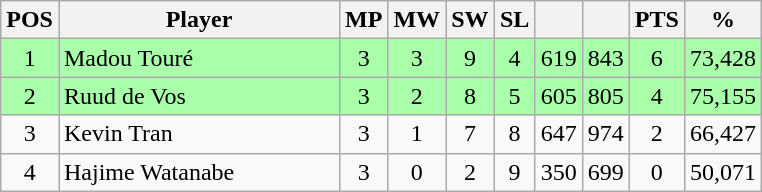<table class="wikitable" style="text-align: center;">
<tr>
<th width=20>POS</th>
<th width=180>Player</th>
<th width=20>MP</th>
<th width=20>MW</th>
<th width=20>SW</th>
<th width=20>SL</th>
<th width=20></th>
<th width=20></th>
<th width=20>PTS</th>
<th width=20>%</th>
</tr>
<tr style="background:#aaffaa;">
<td>1</td>
<td style="text-align:left;"> Madou Touré</td>
<td>3</td>
<td>3</td>
<td>9</td>
<td>4</td>
<td>619</td>
<td>843</td>
<td>6</td>
<td>73,428</td>
</tr>
<tr style="background:#aaffaa;">
<td>2</td>
<td style="text-align:left;"> Ruud de Vos</td>
<td>3</td>
<td>2</td>
<td>8</td>
<td>5</td>
<td>605</td>
<td>805</td>
<td>4</td>
<td>75,155</td>
</tr>
<tr>
<td>3</td>
<td style="text-align:left;"> Kevin Tran</td>
<td>3</td>
<td>1</td>
<td>7</td>
<td>8</td>
<td>647</td>
<td>974</td>
<td>2</td>
<td>66,427</td>
</tr>
<tr>
<td>4</td>
<td style="text-align:left;"> Hajime Watanabe</td>
<td>3</td>
<td>0</td>
<td>2</td>
<td>9</td>
<td>350</td>
<td>699</td>
<td>0</td>
<td>50,071</td>
</tr>
</table>
